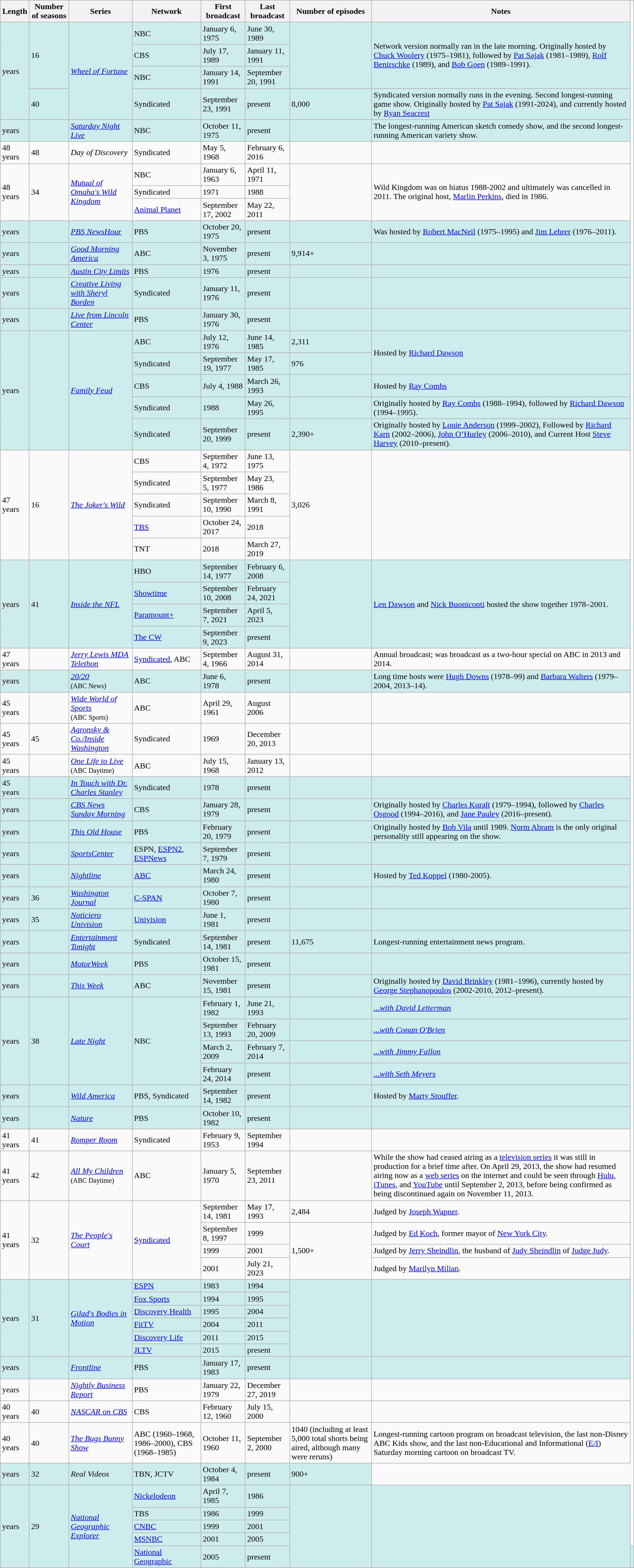<table class="wikitable sortable">
<tr>
<th>Length</th>
<th>Number of seasons</th>
<th>Series</th>
<th>Network</th>
<th>First broadcast</th>
<th>Last broadcast</th>
<th data-sort- type="number">Number of episodes</th>
<th class="unsortable">Notes</th>
</tr>
<tr style="background:#cfecec;">
<td rowspan="4"> years</td>
<td rowspan="3">16</td>
<td rowspan="4"><em><a href='#'>Wheel of Fortune</a></em></td>
<td>NBC</td>
<td>January 6, 1975</td>
<td>June 30, 1989</td>
<td rowspan="3"></td>
<td rowspan="3">Network version normally ran in the late morning. Originally hosted by <a href='#'>Chuck Woolery</a> (1975–1981), followed by <a href='#'>Pat Sajak</a> (1981–1989), <a href='#'>Rolf Benirschke</a> (1989), and <a href='#'>Bob Goen</a> (1989–1991).</td>
</tr>
<tr style="background:#cfecec;">
<td>CBS</td>
<td>July 17, 1989</td>
<td>January 11, 1991</td>
</tr>
<tr style="background:#cfecec;">
<td>NBC</td>
<td>January 14, 1991</td>
<td>September 20, 1991</td>
</tr>
<tr style="background:#cfecec;">
<td>40</td>
<td>Syndicated</td>
<td>September 23, 1991</td>
<td>present</td>
<td>8,000</td>
<td>Syndicated version normally runs in the evening. Second longest-running game show. Originally hosted by <a href='#'>Pat Sajak</a> (1991-2024), and currently hosted by <a href='#'>Ryan Seacrest</a></td>
</tr>
<tr style="background:#cfecec;">
<td> years</td>
<td></td>
<td><em><a href='#'>Saturday Night Live</a></em></td>
<td>NBC</td>
<td>October 11, 1975</td>
<td>present</td>
<td></td>
<td>The longest-running American sketch comedy show, and the second longest-running American variety show.</td>
</tr>
<tr>
<td>48 years</td>
<td>48</td>
<td><em>Day of Discovery</em></td>
<td>Syndicated</td>
<td>May 5, 1968</td>
<td>February 6, 2016</td>
<td></td>
<td></td>
</tr>
<tr>
<td rowspan="3">48 years</td>
<td rowspan="3">34</td>
<td rowspan="3"><em><a href='#'>Mutual of Omaha's Wild Kingdom</a></em></td>
<td>NBC</td>
<td>January 6, 1963</td>
<td>April 11, 1971</td>
<td rowspan="3"></td>
<td rowspan="3">Wild Kingdom was on hiatus 1988-2002 and ultimately was cancelled in 2011. The original host, <a href='#'>Marlin Perkins</a>, died in 1986.</td>
</tr>
<tr>
<td>Syndicated</td>
<td>1971</td>
<td>1988</td>
</tr>
<tr>
<td><a href='#'>Animal Planet</a></td>
<td>September 17, 2002</td>
<td>May 22, 2011</td>
</tr>
<tr style="background:#cfecec;">
<td> years</td>
<td></td>
<td><em><a href='#'>PBS NewsHour</a></em></td>
<td>PBS</td>
<td>October 20, 1975</td>
<td>present</td>
<td></td>
<td>Was hosted by <a href='#'>Robert MacNeil</a> (1975–1995) and <a href='#'>Jim Lehrer</a> (1976–2011).</td>
</tr>
<tr style="background:#cfecec;">
<td> years</td>
<td></td>
<td><em><a href='#'>Good Morning America</a></em></td>
<td>ABC</td>
<td>November 3, 1975</td>
<td>present</td>
<td>9,914+</td>
<td></td>
</tr>
<tr style="background:#cfecec;">
<td> years</td>
<td></td>
<td><em><a href='#'>Austin City Limits</a></em></td>
<td>PBS</td>
<td>1976</td>
<td>present</td>
<td></td>
<td></td>
</tr>
<tr style="background:#cfecec;">
<td> years</td>
<td></td>
<td><em><a href='#'>Creative Living with Sheryl Borden</a></em></td>
<td>Syndicated</td>
<td>January 11, 1976</td>
<td>present</td>
<td></td>
<td></td>
</tr>
<tr style="background:#cfecec;">
<td> years</td>
<td></td>
<td><em><a href='#'>Live from Lincoln Center</a></em></td>
<td>PBS</td>
<td>January 30, 1976</td>
<td>present</td>
<td></td>
<td></td>
</tr>
<tr style="background:#cfecec;">
<td rowspan="5"> years</td>
<td rowspan="5"></td>
<td rowspan="5"><em><a href='#'>Family Feud</a></em></td>
<td>ABC</td>
<td>July 12, 1976</td>
<td>June 14, 1985</td>
<td>2,311</td>
<td rowspan="2">Hosted by <a href='#'>Richard Dawson</a></td>
</tr>
<tr style="background:#cfecec;">
<td>Syndicated</td>
<td>September 19, 1977</td>
<td>May 17, 1985</td>
<td>976</td>
</tr>
<tr style="background:#cfecec;">
<td>CBS</td>
<td>July 4, 1988</td>
<td>March 26, 1993</td>
<td></td>
<td>Hosted by <a href='#'>Ray Combs</a></td>
</tr>
<tr style="background:#cfecec;">
<td>Syndicated</td>
<td>1988</td>
<td>May 26, 1995</td>
<td></td>
<td>Originally hosted by <a href='#'>Ray Combs</a> (1988–1994), followed by <a href='#'>Richard Dawson</a> (1994–1995).</td>
</tr>
<tr style="background:#cfecec;">
<td>Syndicated</td>
<td>September 20, 1999</td>
<td>present</td>
<td>2,390+</td>
<td>Originally hosted by <a href='#'>Louie Anderson</a> (1999–2002), Followed by <a href='#'>Richard Karn</a> (2002–2006), <a href='#'>John O’Hurley</a> (2006–2010), and Current Host <a href='#'>Steve Harvey</a> (2010–present).</td>
</tr>
<tr>
<td rowspan="5">47 years</td>
<td rowspan="5">16</td>
<td rowspan="5"><em><a href='#'>The Joker's Wild</a></em></td>
<td>CBS</td>
<td>September 4, 1972</td>
<td>June 13, 1975</td>
<td rowspan="5">3,026</td>
<td rowspan="5"></td>
</tr>
<tr>
<td>Syndicated</td>
<td>September 5, 1977</td>
<td>May 23, 1986</td>
</tr>
<tr>
<td>Syndicated</td>
<td>September 10, 1990</td>
<td>March 8, 1991</td>
</tr>
<tr>
<td><a href='#'>TBS</a></td>
<td>October 24, 2017</td>
<td>2018</td>
</tr>
<tr>
<td>TNT</td>
<td>2018</td>
<td>March 27, 2019</td>
</tr>
<tr style="background:#cfecec;">
<td rowspan="4"> years</td>
<td rowspan="4">41</td>
<td rowspan="4"><em><a href='#'>Inside the NFL</a></em></td>
<td>HBO</td>
<td>September 14, 1977</td>
<td>February 6, 2008</td>
<td rowspan="4"></td>
<td rowspan="4"><a href='#'>Len Dawson</a> and <a href='#'>Nick Buoniconti</a> hosted the show together 1978–2001.</td>
</tr>
<tr style="background:#cfecec;">
<td><a href='#'>Showtime</a></td>
<td>September 10, 2008</td>
<td>February 24, 2021</td>
</tr>
<tr style="background:#cfecec;">
<td><a href='#'>Paramount+</a></td>
<td>September 7, 2021</td>
<td>April 5, 2023</td>
</tr>
<tr style="background:#cfecec;">
<td><a href='#'>The CW</a></td>
<td>September 9, 2023</td>
<td>present</td>
</tr>
<tr>
<td>47 years</td>
<td></td>
<td><em><a href='#'>Jerry Lewis MDA Telethon</a></em></td>
<td><a href='#'>Syndicated</a>, ABC</td>
<td>September 4, 1966</td>
<td>August 31, 2014</td>
<td></td>
<td>Annual broadcast; was broadcast as a two-hour special on ABC in 2013 and 2014.</td>
</tr>
<tr style="background:#cfecec;">
<td> years</td>
<td></td>
<td><em><a href='#'>20/20</a></em><br><small>(ABC News)</small></td>
<td>ABC</td>
<td>June 6, 1978</td>
<td>present</td>
<td></td>
<td>Long time hosts were <a href='#'>Hugh Downs</a> (1978–99) and <a href='#'>Barbara Walters</a> (1979–2004, 2013–14).</td>
</tr>
<tr>
<td>45 years</td>
<td></td>
<td><em><a href='#'>Wide World of Sports</a></em><br><small>(ABC Sports)</small></td>
<td>ABC</td>
<td>April 29, 1961</td>
<td>August 2006</td>
<td></td>
<td></td>
</tr>
<tr>
<td>45 years</td>
<td>45</td>
<td><em><a href='#'>Agronsky & Co./Inside Washington</a></em></td>
<td>Syndicated</td>
<td>1969</td>
<td>December 20, 2013</td>
<td></td>
<td></td>
</tr>
<tr>
<td>45 years</td>
<td></td>
<td><em><a href='#'>One Life to Live</a></em><br><small>(ABC Daytime)</small></td>
<td>ABC</td>
<td>July 15, 1968</td>
<td>January 13, 2012</td>
<td></td>
<td></td>
</tr>
<tr style="background:#cfecec;">
<td>45 years</td>
<td></td>
<td><em><a href='#'>In Touch with Dr. Charles Stanley</a></em></td>
<td>Syndicated</td>
<td>1978</td>
<td>present</td>
<td></td>
<td></td>
</tr>
<tr style="background:#cfecec;">
<td> years</td>
<td></td>
<td><em><a href='#'>CBS News Sunday Morning</a></em></td>
<td>CBS</td>
<td>January 28, 1979</td>
<td>present</td>
<td></td>
<td>Originally hosted by <a href='#'>Charles Kuralt</a> (1979–1994), followed by <a href='#'>Charles Osgood</a> (1994–2016), and <a href='#'>Jane Pauley</a> (2016–present).</td>
</tr>
<tr style="background:#cfecec;">
<td> years</td>
<td></td>
<td><em><a href='#'>This Old House</a></em></td>
<td>PBS</td>
<td>February 20, 1979</td>
<td>present</td>
<td></td>
<td>Originally hosted by <a href='#'>Bob Vila</a> until 1989. <a href='#'>Norm Abram</a> is the only original personality still appearing on the show.</td>
</tr>
<tr style="background:#cfecec;">
<td> years</td>
<td></td>
<td><em><a href='#'>SportsCenter</a></em></td>
<td>ESPN, <a href='#'>ESPN2</a>, <a href='#'>ESPNews</a></td>
<td>September 7, 1979</td>
<td>present</td>
<td></td>
<td></td>
</tr>
<tr style="background:#cfecec;">
<td> years</td>
<td></td>
<td><em><a href='#'>Nightline</a></em></td>
<td><a href='#'>ABC</a></td>
<td>March 24, 1980</td>
<td>present</td>
<td></td>
<td>Hosted by <a href='#'>Ted Koppel</a> (1980-2005).</td>
</tr>
<tr style="background:#cfecec;">
<td> years</td>
<td>36</td>
<td><em><a href='#'>Washington Journal</a></em></td>
<td><a href='#'>C-SPAN</a></td>
<td>October 7, 1980</td>
<td>present</td>
<td></td>
<td></td>
</tr>
<tr style="background:#cfecec;">
<td> years</td>
<td>35</td>
<td><em><a href='#'>Noticiero Univision</a></em></td>
<td><a href='#'>Univision</a></td>
<td>June 1, 1981</td>
<td>present</td>
<td></td>
<td></td>
</tr>
<tr style="background:#cfecec;">
<td> years</td>
<td></td>
<td><em><a href='#'>Entertainment Tonight</a></em></td>
<td>Syndicated</td>
<td>September 14, 1981</td>
<td>present</td>
<td>11,675</td>
<td>Longest-running entertainment news program.</td>
</tr>
<tr style="background:#cfecec;">
<td> years</td>
<td></td>
<td><em><a href='#'>MotorWeek</a></em></td>
<td>PBS</td>
<td>October 15, 1981</td>
<td>present</td>
<td></td>
<td></td>
</tr>
<tr style="background:#cfecec;">
<td> years</td>
<td></td>
<td><em><a href='#'>This Week</a></em></td>
<td>ABC</td>
<td>November 15, 1981</td>
<td>present</td>
<td></td>
<td>Originally hosted by <a href='#'>David Brinkley</a> (1981–1996), currently hosted by <a href='#'>George Stephanopoulos</a> (2002-2010, 2012–present).</td>
</tr>
<tr style="background:#cfecec;">
<td rowspan="4"> years</td>
<td rowspan="4">38</td>
<td rowspan="4"><em><a href='#'>Late Night</a></em></td>
<td rowspan="4">NBC</td>
<td>February 1, 1982</td>
<td>June 21, 1993</td>
<td></td>
<td><em><a href='#'>...with David Letterman</a></em></td>
</tr>
<tr style="background:#cfecec;">
<td>September 13, 1993</td>
<td>February 20, 2009</td>
<td></td>
<td><em><a href='#'>...with Conan O'Brien</a></em></td>
</tr>
<tr style="background:#cfecec;">
<td>March 2, 2009</td>
<td>February 7, 2014</td>
<td></td>
<td><em><a href='#'>...with Jimmy Fallon</a></em></td>
</tr>
<tr style="background:#cfecec;">
<td>February 24, 2014</td>
<td>present</td>
<td></td>
<td><em><a href='#'>...with Seth Meyers</a></em></td>
</tr>
<tr style="background:#cfecec;">
<td> years</td>
<td></td>
<td><em><a href='#'>Wild America</a></em></td>
<td>PBS, Syndicated</td>
<td>September 14, 1982</td>
<td>present</td>
<td></td>
<td>Hosted by <a href='#'>Marty Stouffer</a>.</td>
</tr>
<tr style="background:#cfecec;">
<td> years</td>
<td></td>
<td><em><a href='#'>Nature</a></em></td>
<td>PBS</td>
<td>October 10, 1982</td>
<td>present</td>
<td></td>
<td></td>
</tr>
<tr>
<td>41 years</td>
<td>41</td>
<td><em><a href='#'>Romper Room</a></em></td>
<td>Syndicated</td>
<td>February 9, 1953</td>
<td>September 1994</td>
<td></td>
<td></td>
</tr>
<tr>
<td>41 years</td>
<td>42</td>
<td><em><a href='#'>All My Children</a></em><br><small>(ABC Daytime)</small></td>
<td>ABC</td>
<td>January 5, 1970</td>
<td>September 23, 2011</td>
<td></td>
<td>While the show had ceased airing as a <a href='#'>television series</a> it was still in production for a brief time after. On April 29, 2013, the show had resumed airing now as a <a href='#'>web series</a> on the internet and could be seen through <a href='#'>Hulu</a>, <a href='#'>iTunes</a>, and <a href='#'>YouTube</a> until September 2, 2013, before being confirmed as being discontinued again on November 11, 2013.</td>
</tr>
<tr>
<td rowspan="4">41 years</td>
<td rowspan="4">32</td>
<td rowspan="4"><em><a href='#'>The People's Court</a></em></td>
<td rowspan="4"><a href='#'>Syndicated</a></td>
<td>September 14, 1981</td>
<td>May 17, 1993</td>
<td>2,484</td>
<td>Judged by <a href='#'>Joseph Wapner</a>.</td>
</tr>
<tr>
<td>September 8, 1997</td>
<td>1999</td>
<td rowspan="3">1,500+</td>
<td>Judged by <a href='#'>Ed Koch</a>, former mayor of <a href='#'>New York City</a>.</td>
</tr>
<tr>
<td>1999</td>
<td>2001</td>
<td>Judged by <a href='#'>Jerry Sheindlin</a>, the husband of <a href='#'>Judy Sheindlin</a> of <a href='#'>Judge Judy</a>.</td>
</tr>
<tr>
<td>2001</td>
<td>July 21, 2023</td>
<td>Judged by <a href='#'>Marilyn Milian</a>.</td>
</tr>
<tr style="background:#cfecec;">
<td rowspan="6"> years</td>
<td rowspan="6">31</td>
<td rowspan="6"><em><a href='#'>Gilad's Bodies in Motion</a></em></td>
<td><a href='#'>ESPN</a></td>
<td>1983</td>
<td>1994</td>
<td rowspan="6"></td>
<td rowspan="6"></td>
</tr>
<tr style="background:#cfecec;">
<td><a href='#'>Fox Sports</a></td>
<td>1994</td>
<td>1995</td>
</tr>
<tr style="background:#cfecec;">
<td><a href='#'>Discovery Health</a></td>
<td>1995</td>
<td>2004</td>
</tr>
<tr style="background:#cfecec;">
<td><a href='#'>FitTV</a></td>
<td>2004</td>
<td>2011</td>
</tr>
<tr style="background:#cfecec;">
<td><a href='#'>Discovery Life</a></td>
<td>2011</td>
<td>2015</td>
</tr>
<tr style="background:#cfecec;">
<td><a href='#'>JLTV</a></td>
<td>2015</td>
<td>present</td>
</tr>
<tr style="background:#cfecec;">
<td> years</td>
<td></td>
<td><em><a href='#'>Frontline</a></em></td>
<td>PBS</td>
<td>January 17, 1983</td>
<td>present</td>
<td></td>
<td></td>
</tr>
<tr>
<td> years</td>
<td></td>
<td><em><a href='#'>Nightly Business Report</a></em></td>
<td>PBS</td>
<td>January 22, 1979</td>
<td>December 27, 2019</td>
<td></td>
<td></td>
</tr>
<tr>
<td>40 years</td>
<td>40</td>
<td><em><a href='#'>NASCAR on CBS</a></em></td>
<td>CBS</td>
<td>February 12, 1960</td>
<td>July 15, 2000</td>
<td></td>
<td></td>
</tr>
<tr>
<td>40 years</td>
<td>40</td>
<td><em><a href='#'>The Bugs Bunny Show</a></em></td>
<td>ABC (1960–1968, 1986–2000), CBS (1968–1985)</td>
<td>October 11, 1960</td>
<td>September 2, 2000</td>
<td>1040 (including at least 5,000 total shorts being aired, although many were reruns)</td>
<td>Longest-running cartoon program on broadcast television, the last non-Disney ABC Kids show, and the last non-Educational and Informational (<a href='#'>E/I</a>) Saturday morning cartoon on broadcast TV.</td>
</tr>
<tr style="background:#cfecec;">
<td> years</td>
<td>32</td>
<td><em>Real Videos</em></td>
<td>TBN, JCTV</td>
<td>October 4, 1984</td>
<td>present</td>
<td>900+</td>
</tr>
<tr style="background:#cfecec;">
<td rowspan="5"> years</td>
<td rowspan="5">29</td>
<td rowspan="5"><em><a href='#'>National Geographic Explorer</a></em></td>
<td><a href='#'>Nickelodeon</a></td>
<td>April 7, 1985</td>
<td>1986</td>
<td rowspan="5"></td>
<td rowspan="5"></td>
</tr>
<tr style="background:#cfecec;">
<td>TBS</td>
<td>1986</td>
<td>1999</td>
</tr>
<tr style="background:#cfecec;">
<td><a href='#'>CNBC</a></td>
<td>1999</td>
<td>2001</td>
</tr>
<tr style="background:#cfecec;">
<td><a href='#'>MSNBC</a></td>
<td>2001</td>
<td>2005</td>
</tr>
<tr style="background:#cfecec;">
<td><a href='#'>National Geographic</a></td>
<td>2005</td>
<td>present</td>
<td></td>
</tr>
</table>
